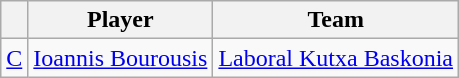<table class="wikitable">
<tr>
<th align="center"></th>
<th align="center">Player</th>
<th align="center">Team</th>
</tr>
<tr>
<td align=center><a href='#'>C</a></td>
<td> <a href='#'>Ioannis Bourousis</a></td>
<td><a href='#'>Laboral Kutxa Baskonia</a></td>
</tr>
</table>
